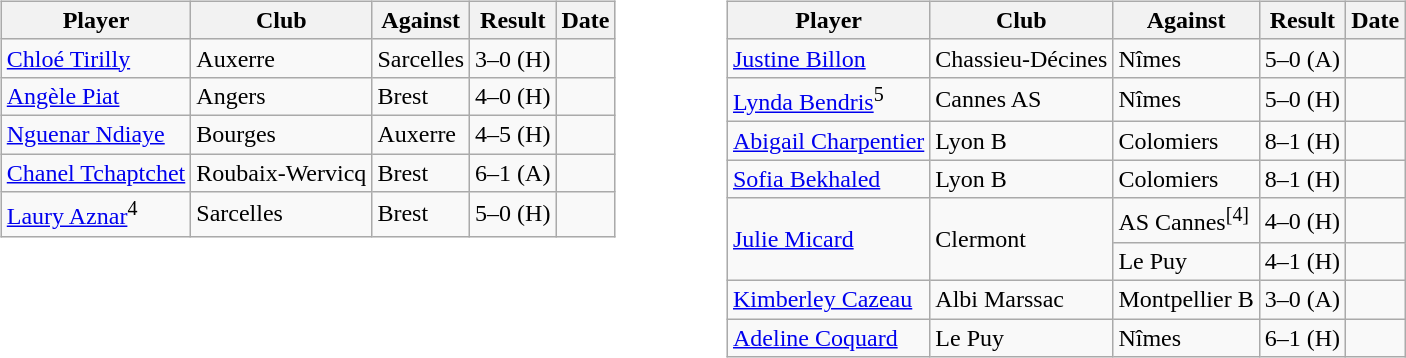<table>
<tr>
<td valign=top><br><table class="wikitable sortable">
<tr>
<th>Player</th>
<th>Club</th>
<th>Against</th>
<th>Result</th>
<th>Date</th>
</tr>
<tr>
<td> <a href='#'>Chloé Tirilly</a></td>
<td>Auxerre</td>
<td>Sarcelles</td>
<td>3–0 (H)</td>
<td></td>
</tr>
<tr>
<td> <a href='#'>Angèle Piat</a></td>
<td>Angers</td>
<td>Brest</td>
<td>4–0 (H)</td>
<td></td>
</tr>
<tr>
<td> <a href='#'>Nguenar Ndiaye</a></td>
<td>Bourges</td>
<td>Auxerre</td>
<td>4–5 (H)</td>
<td></td>
</tr>
<tr>
<td> <a href='#'>Chanel Tchaptchet</a></td>
<td>Roubaix-Wervicq</td>
<td>Brest</td>
<td>6–1 (A)</td>
<td></td>
</tr>
<tr>
<td> <a href='#'>Laury Aznar</a><sup>4</sup></td>
<td>Sarcelles</td>
<td>Brest</td>
<td>5–0 (H)</td>
<td></td>
</tr>
</table>
</td>
<td width=50px></td>
<td valign=top><br><table class="wikitable sortable">
<tr>
<th>Player</th>
<th>Club</th>
<th>Against</th>
<th>Result</th>
<th>Date</th>
</tr>
<tr>
<td> <a href='#'>Justine Billon</a></td>
<td>Chassieu-Décines</td>
<td>Nîmes</td>
<td>5–0 (A)</td>
<td></td>
</tr>
<tr>
<td> <a href='#'>Lynda Bendris</a><sup>5</sup></td>
<td>Cannes AS</td>
<td>Nîmes</td>
<td>5–0 (H)</td>
<td></td>
</tr>
<tr>
<td> <a href='#'>Abigail Charpentier</a></td>
<td>Lyon B</td>
<td>Colomiers</td>
<td>8–1 (H)</td>
<td></td>
</tr>
<tr>
<td> <a href='#'>Sofia Bekhaled</a></td>
<td>Lyon B</td>
<td>Colomiers</td>
<td>8–1 (H)</td>
<td></td>
</tr>
<tr>
<td rowspan=2> <a href='#'>Julie Micard</a></td>
<td rowspan=2>Clermont</td>
<td>AS Cannes<sup>[4]</sup></td>
<td>4–0 (H)</td>
<td></td>
</tr>
<tr>
<td>Le Puy</td>
<td>4–1 (H)</td>
<td></td>
</tr>
<tr>
<td> <a href='#'>Kimberley Cazeau</a></td>
<td>Albi Marssac</td>
<td>Montpellier B</td>
<td>3–0 (A)</td>
<td></td>
</tr>
<tr>
<td> <a href='#'>Adeline Coquard</a></td>
<td>Le Puy</td>
<td>Nîmes</td>
<td>6–1 (H)</td>
<td></td>
</tr>
</table>
</td>
</tr>
</table>
